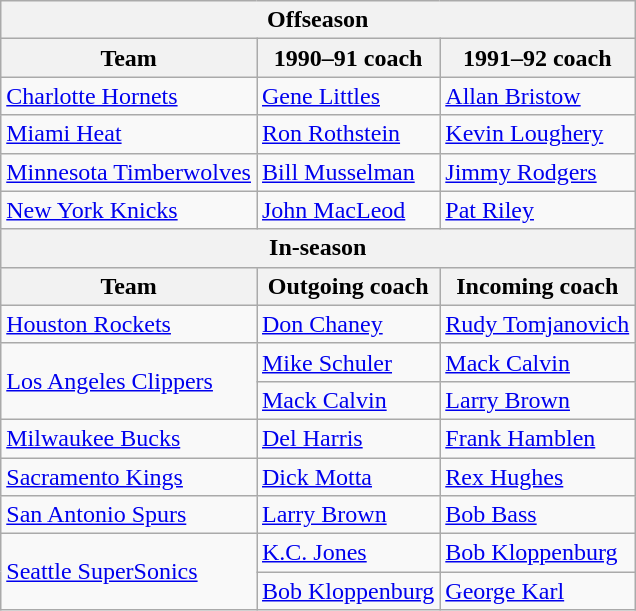<table class="wikitable">
<tr>
<th colspan="3">Offseason</th>
</tr>
<tr>
<th>Team</th>
<th>1990–91 coach</th>
<th>1991–92 coach</th>
</tr>
<tr>
<td><a href='#'>Charlotte Hornets</a></td>
<td><a href='#'>Gene Littles</a></td>
<td><a href='#'>Allan Bristow</a></td>
</tr>
<tr>
<td><a href='#'>Miami Heat</a></td>
<td><a href='#'>Ron Rothstein</a></td>
<td><a href='#'>Kevin Loughery</a></td>
</tr>
<tr>
<td><a href='#'>Minnesota Timberwolves</a></td>
<td><a href='#'>Bill Musselman</a></td>
<td><a href='#'>Jimmy Rodgers</a></td>
</tr>
<tr>
<td><a href='#'>New York Knicks</a></td>
<td><a href='#'>John MacLeod</a></td>
<td><a href='#'>Pat Riley</a></td>
</tr>
<tr>
<th colspan="3">In-season</th>
</tr>
<tr>
<th>Team</th>
<th>Outgoing coach</th>
<th>Incoming coach</th>
</tr>
<tr>
<td><a href='#'>Houston Rockets</a></td>
<td><a href='#'>Don Chaney</a></td>
<td><a href='#'>Rudy Tomjanovich</a></td>
</tr>
<tr>
<td rowspan="2"><a href='#'>Los Angeles Clippers</a></td>
<td><a href='#'>Mike Schuler</a></td>
<td><a href='#'>Mack Calvin</a></td>
</tr>
<tr>
<td><a href='#'>Mack Calvin</a></td>
<td><a href='#'>Larry Brown</a></td>
</tr>
<tr>
<td><a href='#'>Milwaukee Bucks</a></td>
<td><a href='#'>Del Harris</a></td>
<td><a href='#'>Frank Hamblen</a></td>
</tr>
<tr>
<td><a href='#'>Sacramento Kings</a></td>
<td><a href='#'>Dick Motta</a></td>
<td><a href='#'>Rex Hughes</a></td>
</tr>
<tr>
<td><a href='#'>San Antonio Spurs</a></td>
<td><a href='#'>Larry Brown</a></td>
<td><a href='#'>Bob Bass</a></td>
</tr>
<tr>
<td rowspan="2"><a href='#'>Seattle SuperSonics</a></td>
<td><a href='#'>K.C. Jones</a></td>
<td><a href='#'>Bob Kloppenburg</a></td>
</tr>
<tr>
<td><a href='#'>Bob Kloppenburg</a></td>
<td><a href='#'>George Karl</a></td>
</tr>
</table>
